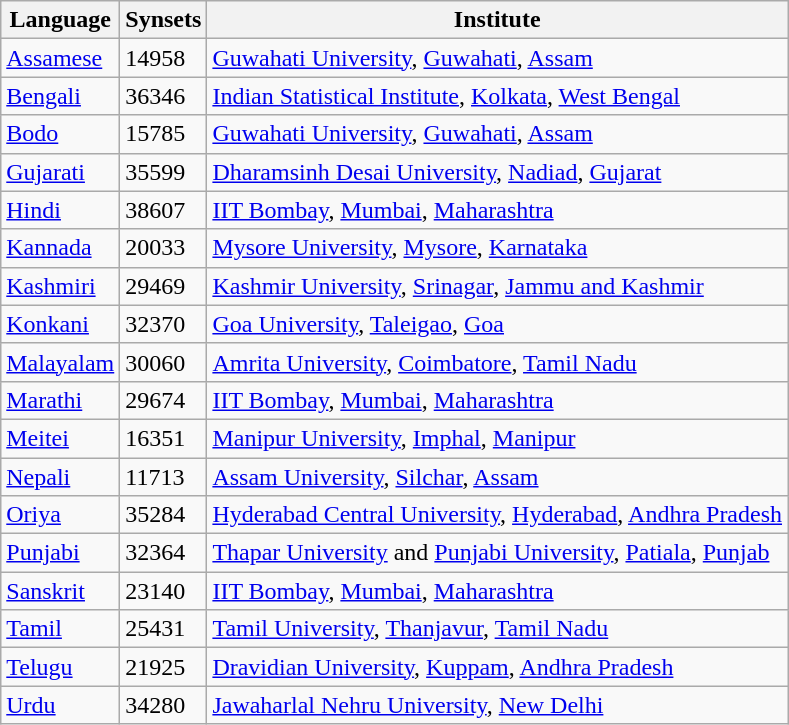<table class="wikitable sortable">
<tr>
<th>Language</th>
<th>Synsets</th>
<th>Institute</th>
</tr>
<tr>
<td><a href='#'>Assamese</a></td>
<td>14958</td>
<td><a href='#'>Guwahati University</a>, <a href='#'>Guwahati</a>, <a href='#'>Assam</a></td>
</tr>
<tr>
<td><a href='#'>Bengali</a></td>
<td>36346</td>
<td><a href='#'>Indian Statistical Institute</a>, <a href='#'>Kolkata</a>, <a href='#'>West Bengal</a></td>
</tr>
<tr>
<td><a href='#'>Bodo</a></td>
<td>15785</td>
<td><a href='#'>Guwahati University</a>, <a href='#'>Guwahati</a>, <a href='#'>Assam</a></td>
</tr>
<tr>
<td><a href='#'>Gujarati</a></td>
<td>35599</td>
<td><a href='#'>Dharamsinh Desai University</a>, <a href='#'>Nadiad</a>, <a href='#'>Gujarat</a></td>
</tr>
<tr>
<td><a href='#'>Hindi</a></td>
<td>38607</td>
<td><a href='#'>IIT Bombay</a>, <a href='#'>Mumbai</a>, <a href='#'>Maharashtra</a></td>
</tr>
<tr>
<td><a href='#'>Kannada</a></td>
<td>20033</td>
<td><a href='#'>Mysore University</a>, <a href='#'>Mysore</a>, <a href='#'>Karnataka</a></td>
</tr>
<tr>
<td><a href='#'>Kashmiri</a></td>
<td>29469</td>
<td><a href='#'>Kashmir University</a>, <a href='#'>Srinagar</a>, <a href='#'>Jammu and Kashmir</a></td>
</tr>
<tr>
<td><a href='#'>Konkani</a></td>
<td>32370</td>
<td><a href='#'>Goa University</a>, <a href='#'>Taleigao</a>, <a href='#'>Goa</a></td>
</tr>
<tr>
<td><a href='#'>Malayalam</a></td>
<td>30060</td>
<td><a href='#'>Amrita University</a>, <a href='#'>Coimbatore</a>, <a href='#'>Tamil Nadu</a></td>
</tr>
<tr>
<td><a href='#'>Marathi</a></td>
<td>29674</td>
<td><a href='#'>IIT Bombay</a>, <a href='#'>Mumbai</a>, <a href='#'>Maharashtra</a></td>
</tr>
<tr>
<td><a href='#'>Meitei</a></td>
<td>16351</td>
<td><a href='#'>Manipur University</a>, <a href='#'>Imphal</a>, <a href='#'>Manipur</a></td>
</tr>
<tr>
<td><a href='#'>Nepali</a></td>
<td>11713</td>
<td><a href='#'>Assam University</a>, <a href='#'>Silchar</a>, <a href='#'>Assam</a></td>
</tr>
<tr>
<td><a href='#'>Oriya</a></td>
<td>35284</td>
<td><a href='#'>Hyderabad Central University</a>, <a href='#'>Hyderabad</a>, <a href='#'>Andhra Pradesh</a></td>
</tr>
<tr>
<td><a href='#'>Punjabi</a></td>
<td>32364</td>
<td><a href='#'>Thapar University</a> and <a href='#'>Punjabi University</a>, <a href='#'>Patiala</a>, <a href='#'>Punjab</a></td>
</tr>
<tr>
<td><a href='#'>Sanskrit</a></td>
<td>23140</td>
<td><a href='#'>IIT Bombay</a>, <a href='#'>Mumbai</a>, <a href='#'>Maharashtra</a></td>
</tr>
<tr>
<td><a href='#'>Tamil</a></td>
<td>25431</td>
<td><a href='#'>Tamil University</a>, <a href='#'>Thanjavur</a>, <a href='#'>Tamil Nadu</a></td>
</tr>
<tr>
<td><a href='#'>Telugu</a></td>
<td>21925</td>
<td><a href='#'>Dravidian University</a>, <a href='#'>Kuppam</a>, <a href='#'>Andhra Pradesh</a></td>
</tr>
<tr>
<td><a href='#'>Urdu</a></td>
<td>34280</td>
<td><a href='#'>Jawaharlal Nehru University</a>, <a href='#'>New Delhi</a></td>
</tr>
</table>
